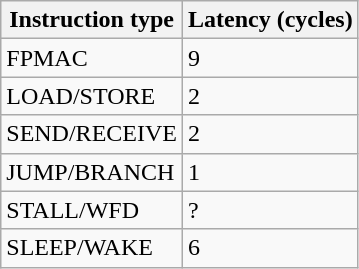<table class="wikitable sortable mw-collapsible">
<tr>
<th>Instruction type</th>
<th>Latency (cycles)</th>
</tr>
<tr>
<td>FPMAC</td>
<td>9</td>
</tr>
<tr>
<td>LOAD/STORE</td>
<td>2</td>
</tr>
<tr>
<td>SEND/RECEIVE</td>
<td>2</td>
</tr>
<tr>
<td>JUMP/BRANCH</td>
<td>1</td>
</tr>
<tr>
<td>STALL/WFD</td>
<td>?</td>
</tr>
<tr>
<td>SLEEP/WAKE</td>
<td>6</td>
</tr>
</table>
